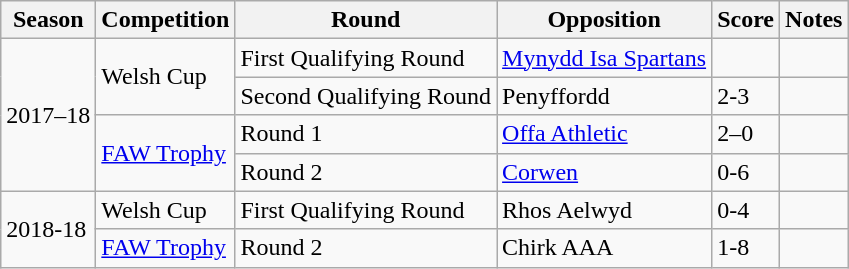<table class="wikitable">
<tr>
<th>Season</th>
<th>Competition</th>
<th>Round</th>
<th>Opposition</th>
<th>Score</th>
<th>Notes</th>
</tr>
<tr>
<td rowspan="4">2017–18</td>
<td rowspan="2">Welsh Cup</td>
<td>First Qualifying Round</td>
<td><a href='#'>Mynydd Isa Spartans</a></td>
<td></td>
<td></td>
</tr>
<tr>
<td>Second Qualifying Round</td>
<td>Penyffordd</td>
<td>2-3</td>
<td></td>
</tr>
<tr>
<td rowspan="2"><a href='#'>FAW Trophy</a></td>
<td>Round 1</td>
<td><a href='#'>Offa Athletic</a></td>
<td>2–0</td>
<td></td>
</tr>
<tr>
<td>Round 2</td>
<td><a href='#'>Corwen</a></td>
<td>0-6</td>
<td></td>
</tr>
<tr>
<td rowspan="2">2018-18</td>
<td>Welsh Cup</td>
<td>First Qualifying Round</td>
<td>Rhos Aelwyd</td>
<td>0-4</td>
<td></td>
</tr>
<tr>
<td><a href='#'>FAW Trophy</a></td>
<td>Round 2</td>
<td>Chirk AAA</td>
<td>1-8</td>
<td></td>
</tr>
</table>
